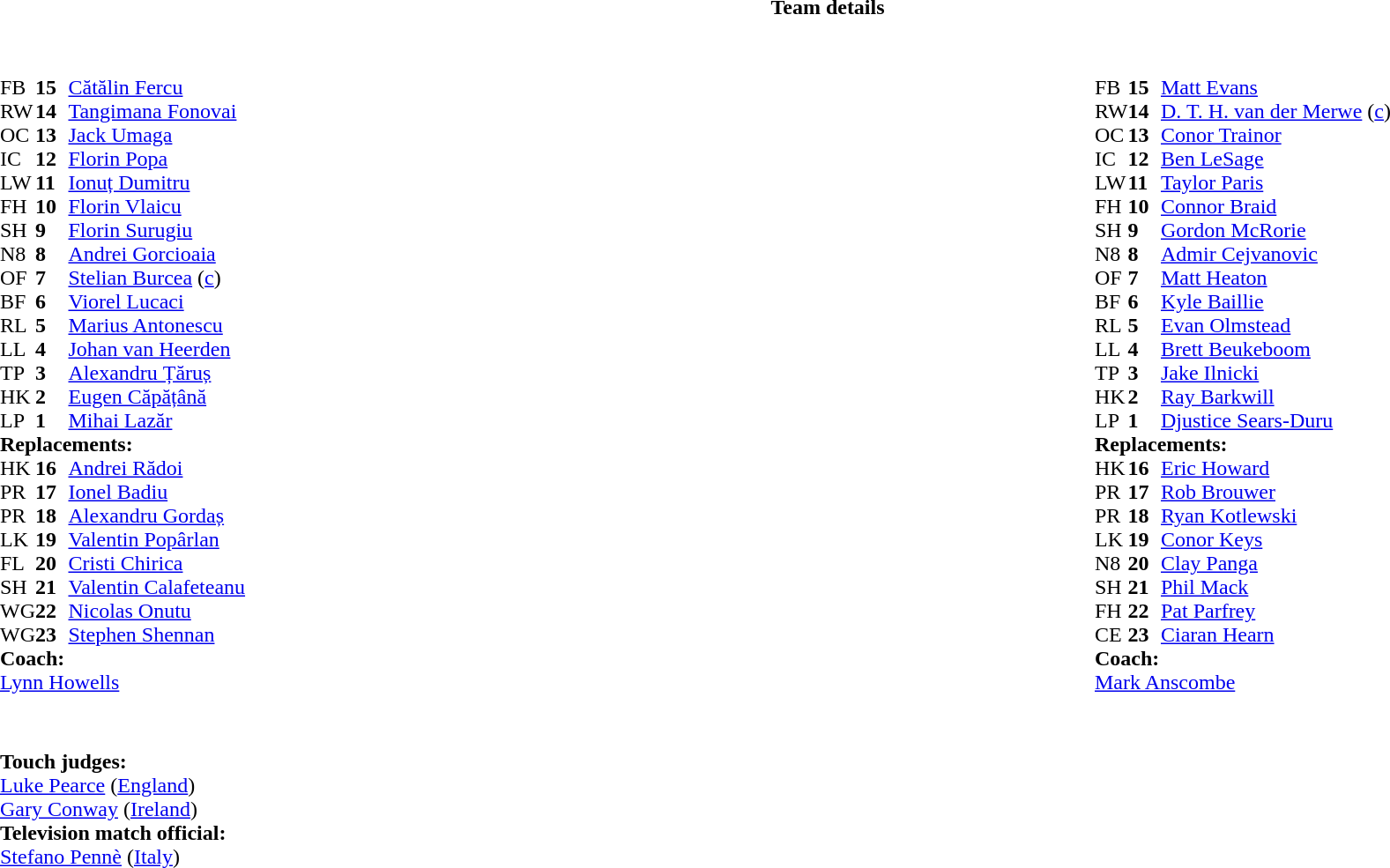<table border="0" width="100%" class="collapsible collapsed">
<tr>
<th>Team details</th>
</tr>
<tr>
<td><br><table width="100%">
<tr>
<td valign="top" width="50%"><br><table style="font-size: 100%" cellspacing="0" cellpadding="0">
<tr>
<th width="25"></th>
<th width="25"></th>
</tr>
<tr>
<td>FB</td>
<td><strong>15</strong></td>
<td><a href='#'>Cătălin Fercu</a></td>
</tr>
<tr>
<td>RW</td>
<td><strong>14</strong></td>
<td><a href='#'>Tangimana Fonovai</a></td>
</tr>
<tr>
<td>OC</td>
<td><strong>13</strong></td>
<td><a href='#'>Jack Umaga</a></td>
<td></td>
<td></td>
</tr>
<tr>
<td>IC</td>
<td><strong>12</strong></td>
<td><a href='#'>Florin Popa</a></td>
</tr>
<tr>
<td>LW</td>
<td><strong>11</strong></td>
<td><a href='#'>Ionuț Dumitru</a></td>
</tr>
<tr>
<td>FH</td>
<td><strong>10</strong></td>
<td><a href='#'>Florin Vlaicu</a></td>
</tr>
<tr>
<td>SH</td>
<td><strong>9</strong></td>
<td><a href='#'>Florin Surugiu</a></td>
<td></td>
<td></td>
</tr>
<tr>
<td>N8</td>
<td><strong>8</strong></td>
<td><a href='#'>Andrei Gorcioaia</a></td>
</tr>
<tr>
<td>OF</td>
<td><strong>7</strong></td>
<td><a href='#'>Stelian Burcea</a> (<a href='#'>c</a>)</td>
</tr>
<tr>
<td>BF</td>
<td><strong>6</strong></td>
<td><a href='#'>Viorel Lucaci</a></td>
<td></td>
<td></td>
</tr>
<tr>
<td>RL</td>
<td><strong>5</strong></td>
<td><a href='#'>Marius Antonescu</a></td>
<td></td>
<td></td>
</tr>
<tr>
<td>LL</td>
<td><strong>4</strong></td>
<td><a href='#'>Johan van Heerden</a></td>
</tr>
<tr>
<td>TP</td>
<td><strong>3</strong></td>
<td><a href='#'>Alexandru Țăruș</a></td>
<td></td>
<td></td>
</tr>
<tr>
<td>HK</td>
<td><strong>2</strong></td>
<td><a href='#'>Eugen Căpățână</a></td>
<td></td>
<td></td>
</tr>
<tr>
<td>LP</td>
<td><strong>1</strong></td>
<td><a href='#'>Mihai Lazăr</a></td>
<td></td>
<td></td>
</tr>
<tr>
<td colspan=3><strong>Replacements:</strong></td>
</tr>
<tr>
<td>HK</td>
<td><strong>16</strong></td>
<td><a href='#'>Andrei Rădoi</a></td>
<td></td>
<td></td>
</tr>
<tr>
<td>PR</td>
<td><strong>17</strong></td>
<td><a href='#'>Ionel Badiu</a></td>
<td></td>
<td></td>
</tr>
<tr>
<td>PR</td>
<td><strong>18</strong></td>
<td><a href='#'>Alexandru Gordaș</a></td>
<td></td>
<td></td>
</tr>
<tr>
<td>LK</td>
<td><strong>19</strong></td>
<td><a href='#'>Valentin Popârlan</a></td>
<td></td>
<td></td>
</tr>
<tr>
<td>FL</td>
<td><strong>20</strong></td>
<td><a href='#'>Cristi Chirica</a></td>
<td></td>
<td></td>
</tr>
<tr>
<td>SH</td>
<td><strong>21</strong></td>
<td><a href='#'>Valentin Calafeteanu</a></td>
<td></td>
<td></td>
</tr>
<tr>
<td>WG</td>
<td><strong>22</strong></td>
<td><a href='#'>Nicolas Onutu</a></td>
</tr>
<tr>
<td>WG</td>
<td><strong>23</strong></td>
<td><a href='#'>Stephen Shennan</a></td>
<td></td>
<td></td>
</tr>
<tr>
<td colspan=3><strong>Coach:</strong></td>
</tr>
<tr>
<td colspan="4"> <a href='#'>Lynn Howells</a></td>
</tr>
</table>
</td>
<td valign="top" width="50%"><br><table style="font-size: 100%" cellspacing="0" cellpadding="0" align="center">
<tr>
<th width="25"></th>
<th width="25"></th>
</tr>
<tr>
<td>FB</td>
<td><strong>15</strong></td>
<td><a href='#'>Matt Evans</a></td>
<td></td>
<td></td>
</tr>
<tr>
<td>RW</td>
<td><strong>14</strong></td>
<td><a href='#'>D. T. H. van der Merwe</a> (<a href='#'>c</a>)</td>
</tr>
<tr>
<td>OC</td>
<td><strong>13</strong></td>
<td><a href='#'>Conor Trainor</a></td>
<td></td>
<td></td>
</tr>
<tr>
<td>IC</td>
<td><strong>12</strong></td>
<td><a href='#'>Ben LeSage</a></td>
</tr>
<tr>
<td>LW</td>
<td><strong>11</strong></td>
<td><a href='#'>Taylor Paris</a></td>
</tr>
<tr>
<td>FH</td>
<td><strong>10</strong></td>
<td><a href='#'>Connor Braid</a></td>
</tr>
<tr>
<td>SH</td>
<td><strong>9</strong></td>
<td><a href='#'>Gordon McRorie</a></td>
<td></td>
<td></td>
</tr>
<tr>
<td>N8</td>
<td><strong>8</strong></td>
<td><a href='#'>Admir Cejvanovic</a></td>
</tr>
<tr>
<td>OF</td>
<td><strong>7</strong></td>
<td><a href='#'>Matt Heaton</a></td>
</tr>
<tr>
<td>BF</td>
<td><strong>6</strong></td>
<td><a href='#'>Kyle Baillie</a></td>
<td></td>
<td></td>
</tr>
<tr>
<td>RL</td>
<td><strong>5</strong></td>
<td><a href='#'>Evan Olmstead</a></td>
</tr>
<tr>
<td>LL</td>
<td><strong>4</strong></td>
<td><a href='#'>Brett Beukeboom</a></td>
</tr>
<tr>
<td>TP</td>
<td><strong>3</strong></td>
<td><a href='#'>Jake Ilnicki</a></td>
<td></td>
<td></td>
</tr>
<tr>
<td>HK</td>
<td><strong>2</strong></td>
<td><a href='#'>Ray Barkwill</a></td>
</tr>
<tr>
<td>LP</td>
<td><strong>1</strong></td>
<td><a href='#'>Djustice Sears-Duru</a></td>
<td></td>
<td></td>
</tr>
<tr>
<td colspan=3><strong>Replacements:</strong></td>
</tr>
<tr>
<td>HK</td>
<td><strong>16</strong></td>
<td><a href='#'>Eric Howard</a></td>
</tr>
<tr>
<td>PR</td>
<td><strong>17</strong></td>
<td><a href='#'>Rob Brouwer</a></td>
<td></td>
<td></td>
</tr>
<tr>
<td>PR</td>
<td><strong>18</strong></td>
<td><a href='#'>Ryan Kotlewski</a></td>
<td></td>
<td></td>
</tr>
<tr>
<td>LK</td>
<td><strong>19</strong></td>
<td><a href='#'>Conor Keys</a></td>
</tr>
<tr>
<td>N8</td>
<td><strong>20</strong></td>
<td><a href='#'>Clay Panga</a></td>
<td></td>
<td></td>
</tr>
<tr>
<td>SH</td>
<td><strong>21</strong></td>
<td><a href='#'>Phil Mack</a></td>
<td></td>
<td></td>
</tr>
<tr>
<td>FH</td>
<td><strong>22</strong></td>
<td><a href='#'>Pat Parfrey</a></td>
<td></td>
<td></td>
</tr>
<tr>
<td>CE</td>
<td><strong>23</strong></td>
<td><a href='#'>Ciaran Hearn</a></td>
<td></td>
<td></td>
</tr>
<tr>
<td colspan=3><strong>Coach:</strong></td>
</tr>
<tr>
<td colspan="4"> <a href='#'>Mark Anscombe</a></td>
</tr>
</table>
</td>
</tr>
</table>
<table width=100% style="font-size: 100%">
<tr>
<td><br><br><strong>Touch judges:</strong>
<br><a href='#'>Luke Pearce</a> (<a href='#'>England</a>)
<br><a href='#'>Gary Conway</a> (<a href='#'>Ireland</a>)
<br><strong>Television match official:</strong>
<br><a href='#'>Stefano Pennè</a> (<a href='#'>Italy</a>)</td>
</tr>
</table>
</td>
</tr>
</table>
